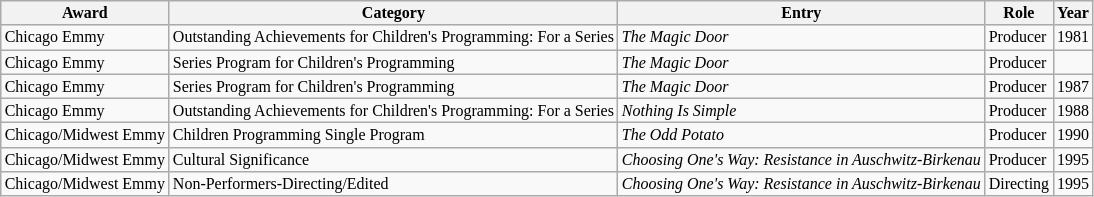<table class="wikitable" border="1" style="font-size:8pt;">
<tr>
<th>Award</th>
<th>Category</th>
<th>Entry</th>
<th>Role</th>
<th>Year</th>
</tr>
<tr>
<td>Chicago Emmy</td>
<td>Outstanding Achievements for Children's Programming: For a Series</td>
<td><em>The Magic Door</em></td>
<td>Producer</td>
<td>1981</td>
</tr>
<tr>
<td>Chicago Emmy</td>
<td>Series Program for Children's Programming</td>
<td><em>The Magic Door</em></td>
<td>Producer</td>
<td></td>
</tr>
<tr>
<td>Chicago Emmy</td>
<td>Series Program for Children's Programming</td>
<td><em>The Magic Door</em></td>
<td>Producer</td>
<td>1987</td>
</tr>
<tr>
<td>Chicago Emmy</td>
<td>Outstanding Achievements for Children's Programming: For a Series</td>
<td><em>Nothing Is Simple</em></td>
<td>Producer</td>
<td>1988</td>
</tr>
<tr>
<td>Chicago/Midwest Emmy</td>
<td>Children Programming Single Program</td>
<td><em>The Odd Potato</em></td>
<td>Producer</td>
<td>1990</td>
</tr>
<tr>
<td>Chicago/Midwest Emmy</td>
<td>Cultural Significance</td>
<td><em>Choosing One's Way: Resistance in Auschwitz-Birkenau</em></td>
<td>Producer</td>
<td>1995</td>
</tr>
<tr>
<td>Chicago/Midwest Emmy</td>
<td>Non-Performers-Directing/Edited</td>
<td><em>Choosing One's Way: Resistance in Auschwitz-Birkenau</em></td>
<td>Directing</td>
<td>1995</td>
</tr>
</table>
